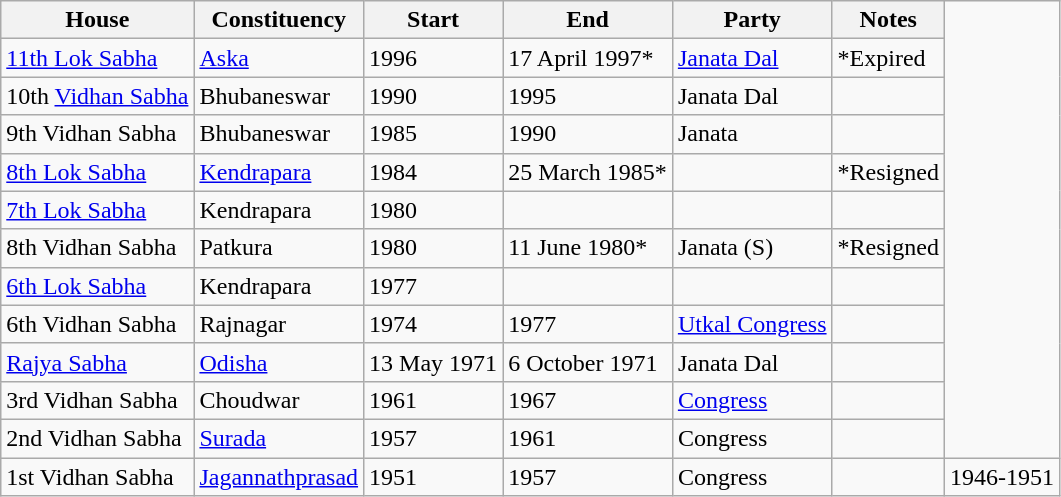<table class="sortable wikitable" style="text-align:left;">
<tr>
<th>House</th>
<th>Constituency</th>
<th>Start</th>
<th>End</th>
<th>Party</th>
<th>Notes</th>
</tr>
<tr>
<td><a href='#'>11th Lok Sabha</a></td>
<td><a href='#'>Aska</a></td>
<td>1996</td>
<td>17 April 1997*</td>
<td><a href='#'>Janata Dal</a></td>
<td>*Expired</td>
</tr>
<tr>
<td>10th <a href='#'>Vidhan Sabha</a></td>
<td>Bhubaneswar</td>
<td>1990</td>
<td>1995</td>
<td>Janata Dal</td>
<td></td>
</tr>
<tr>
<td>9th Vidhan Sabha</td>
<td>Bhubaneswar</td>
<td>1985</td>
<td>1990</td>
<td>Janata</td>
<td></td>
</tr>
<tr>
<td><a href='#'>8th Lok Sabha</a></td>
<td><a href='#'>Kendrapara</a></td>
<td>1984</td>
<td>25 March 1985*</td>
<td></td>
<td>*Resigned</td>
</tr>
<tr>
<td><a href='#'>7th Lok Sabha</a></td>
<td>Kendrapara</td>
<td>1980</td>
<td></td>
<td></td>
<td></td>
</tr>
<tr>
<td>8th Vidhan Sabha</td>
<td>Patkura</td>
<td>1980</td>
<td>11 June 1980*</td>
<td>Janata (S)</td>
<td>*Resigned</td>
</tr>
<tr>
<td><a href='#'>6th Lok Sabha</a></td>
<td>Kendrapara</td>
<td>1977</td>
<td></td>
<td></td>
<td></td>
</tr>
<tr>
<td>6th Vidhan Sabha</td>
<td>Rajnagar</td>
<td>1974</td>
<td>1977</td>
<td><a href='#'>Utkal Congress</a></td>
<td></td>
</tr>
<tr>
<td><a href='#'>Rajya Sabha</a></td>
<td><a href='#'>Odisha</a></td>
<td>13 May 1971</td>
<td>6 October 1971</td>
<td>Janata Dal</td>
<td></td>
</tr>
<tr>
<td>3rd Vidhan Sabha</td>
<td>Choudwar</td>
<td>1961</td>
<td>1967</td>
<td><a href='#'>Congress</a></td>
<td></td>
</tr>
<tr>
<td>2nd Vidhan Sabha</td>
<td><a href='#'>Surada</a></td>
<td>1957</td>
<td>1961</td>
<td>Congress</td>
<td></td>
</tr>
<tr>
<td>1st Vidhan Sabha</td>
<td><a href='#'>Jagannathprasad</a></td>
<td>1951</td>
<td>1957</td>
<td>Congress</td>
<td></td>
<td>1946-1951</td>
</tr>
</table>
